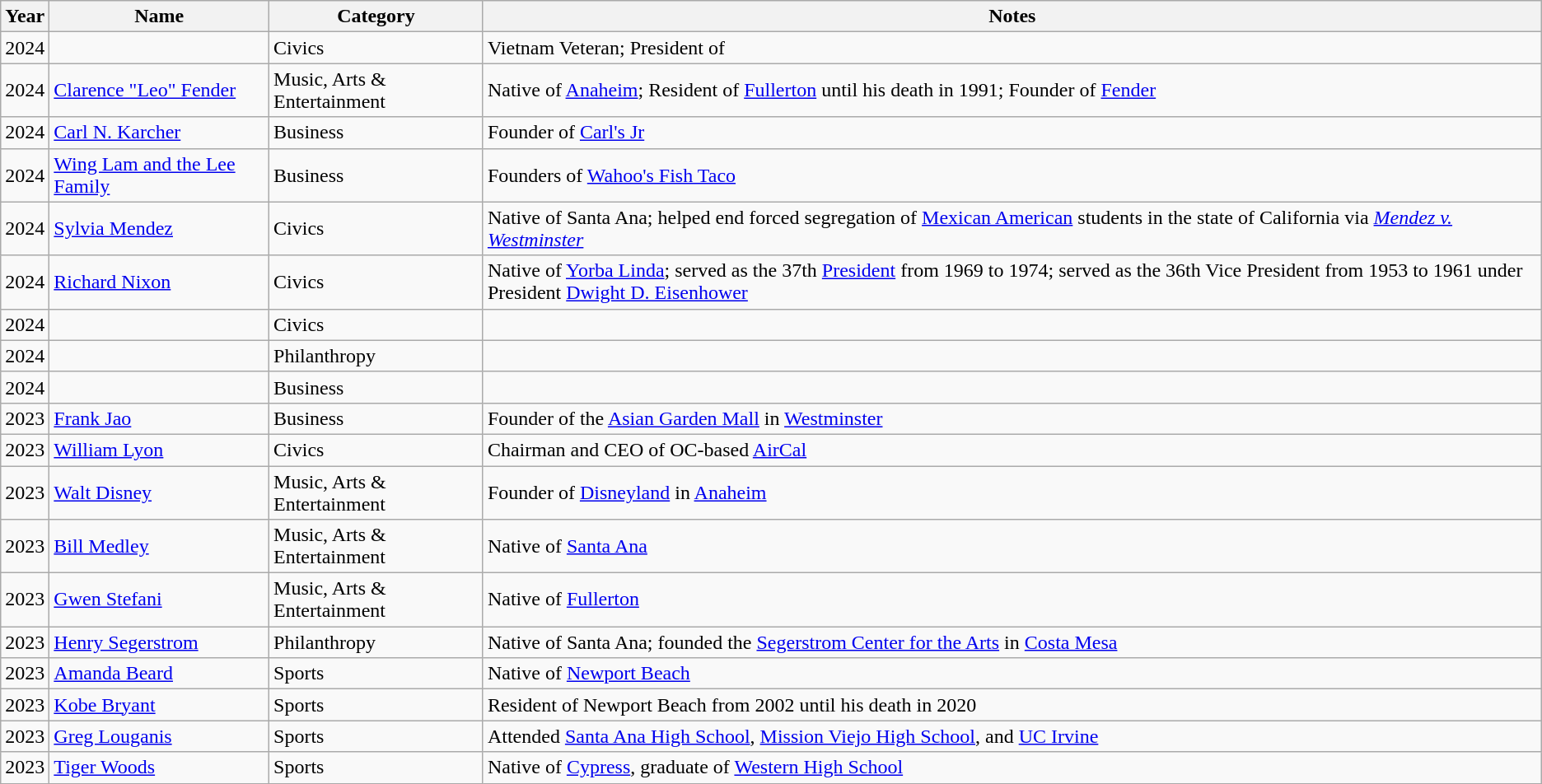<table class="wikitable">
<tr>
<th>Year</th>
<th>Name</th>
<th>Category</th>
<th>Notes</th>
</tr>
<tr>
<td>2024</td>
<td></td>
<td>Civics</td>
<td>Vietnam Veteran; President of </td>
</tr>
<tr>
<td>2024</td>
<td><a href='#'>Clarence "Leo" Fender</a></td>
<td>Music, Arts & Entertainment</td>
<td>Native of <a href='#'>Anaheim</a>; Resident of <a href='#'>Fullerton</a> until his death in 1991; Founder of <a href='#'>Fender</a></td>
</tr>
<tr>
<td>2024</td>
<td><a href='#'>Carl N. Karcher</a></td>
<td>Business</td>
<td>Founder of <a href='#'>Carl's Jr</a></td>
</tr>
<tr>
<td>2024</td>
<td><a href='#'>Wing Lam and the Lee Family</a></td>
<td>Business</td>
<td>Founders of <a href='#'>Wahoo's Fish Taco</a></td>
</tr>
<tr>
<td>2024</td>
<td><a href='#'>Sylvia Mendez</a></td>
<td>Civics</td>
<td>Native of Santa Ana; helped end forced segregation of <a href='#'>Mexican American</a> students in the state of California via <em><a href='#'>Mendez v. Westminster</a></em></td>
</tr>
<tr>
<td>2024</td>
<td><a href='#'>Richard Nixon</a></td>
<td>Civics</td>
<td>Native of <a href='#'>Yorba Linda</a>; served as the 37th <a href='#'>President</a> from 1969 to 1974; served as the 36th Vice President from 1953 to 1961 under President <a href='#'>Dwight D. Eisenhower</a></td>
</tr>
<tr>
<td>2024</td>
<td></td>
<td>Civics</td>
<td></td>
</tr>
<tr>
<td>2024</td>
<td></td>
<td>Philanthropy</td>
<td></td>
</tr>
<tr>
<td>2024</td>
<td></td>
<td>Business</td>
<td></td>
</tr>
<tr>
<td>2023</td>
<td><a href='#'>Frank Jao</a></td>
<td>Business</td>
<td>Founder of the <a href='#'>Asian Garden Mall</a> in <a href='#'>Westminster</a></td>
</tr>
<tr>
<td>2023</td>
<td><a href='#'>William Lyon</a></td>
<td>Civics</td>
<td>Chairman and CEO of OC-based <a href='#'>AirCal</a></td>
</tr>
<tr>
<td>2023</td>
<td><a href='#'>Walt Disney</a></td>
<td>Music, Arts & Entertainment</td>
<td>Founder of <a href='#'>Disneyland</a> in <a href='#'>Anaheim</a></td>
</tr>
<tr>
<td>2023</td>
<td><a href='#'>Bill Medley</a></td>
<td>Music, Arts & Entertainment</td>
<td>Native of <a href='#'>Santa Ana</a></td>
</tr>
<tr>
<td>2023</td>
<td><a href='#'>Gwen Stefani</a></td>
<td>Music, Arts & Entertainment</td>
<td>Native of <a href='#'>Fullerton</a></td>
</tr>
<tr>
<td>2023</td>
<td><a href='#'>Henry Segerstrom</a></td>
<td>Philanthropy</td>
<td>Native of Santa Ana; founded the <a href='#'>Segerstrom Center for the Arts</a> in <a href='#'>Costa Mesa</a></td>
</tr>
<tr>
<td>2023</td>
<td><a href='#'>Amanda Beard</a></td>
<td>Sports</td>
<td>Native of <a href='#'>Newport Beach</a></td>
</tr>
<tr>
<td>2023</td>
<td><a href='#'>Kobe Bryant</a></td>
<td>Sports</td>
<td>Resident of Newport Beach from 2002 until his death in 2020</td>
</tr>
<tr>
<td>2023</td>
<td><a href='#'>Greg Louganis</a></td>
<td>Sports</td>
<td>Attended <a href='#'>Santa Ana High School</a>, <a href='#'>Mission Viejo High School</a>, and <a href='#'>UC Irvine</a></td>
</tr>
<tr>
<td>2023</td>
<td><a href='#'>Tiger Woods</a></td>
<td>Sports</td>
<td>Native of <a href='#'>Cypress</a>, graduate of <a href='#'>Western High School</a></td>
</tr>
</table>
